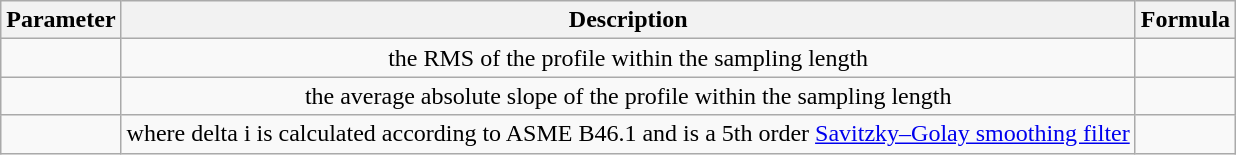<table class="wikitable" style="text-align:center">
<tr>
<th>Parameter</th>
<th>Description</th>
<th>Formula</th>
</tr>
<tr>
<td></td>
<td>the RMS of the profile within the sampling length</td>
<td></td>
</tr>
<tr>
<td></td>
<td>the average absolute slope of the profile within the sampling length</td>
<td></td>
</tr>
<tr>
<td></td>
<td>where delta i is calculated according to ASME B46.1 and is a 5th order <a href='#'>Savitzky–Golay smoothing filter</a></td>
<td></td>
</tr>
</table>
